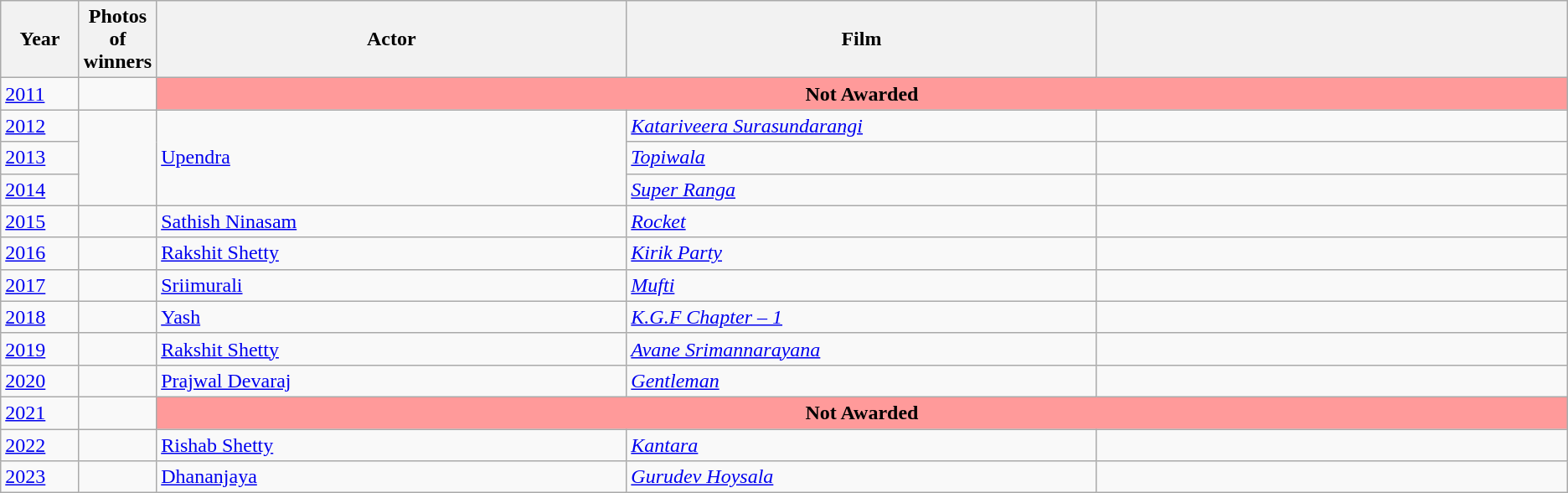<table class="wikitable sortable" style="text-align:left;">
<tr>
<th scope="col" style="width:5%;text-align:center;">Year</th>
<th scope="col" style="width:3%;text-align:center;">Photos of winners</th>
<th scope="col" style="width:30%;text-align:center;">Actor</th>
<th scope="col" style="width:30%;text-align:center;">Film</th>
<th class="unsortable"></th>
</tr>
<tr>
<td><a href='#'>2011</a></td>
<td rowspan="1" style="text-align:center"></td>
<td bgcolor=#ff9a9a colspan="5" style="text-align:center"><strong>Not Awarded </strong></td>
</tr>
<tr>
<td><a href='#'>2012</a></td>
<td rowspan="3" style="text-align:center"></td>
<td rowspan="3"><a href='#'>Upendra</a></td>
<td><em><a href='#'>Katariveera Surasundarangi</a></em></td>
<td></td>
</tr>
<tr>
<td><a href='#'>2013</a></td>
<td><em><a href='#'>Topiwala</a></em></td>
<td></td>
</tr>
<tr>
<td><a href='#'>2014</a></td>
<td><em><a href='#'>Super Ranga</a></em></td>
<td></td>
</tr>
<tr>
<td><a href='#'>2015</a></td>
<td style="text-align:center"></td>
<td><a href='#'>Sathish Ninasam</a></td>
<td><em><a href='#'>Rocket</a></em></td>
<td></td>
</tr>
<tr>
<td><a href='#'>2016</a></td>
<td style="text-align:center"></td>
<td><a href='#'>Rakshit Shetty</a></td>
<td><em><a href='#'>Kirik Party</a></em></td>
<td></td>
</tr>
<tr>
<td><a href='#'>2017</a></td>
<td style="text-align:center"></td>
<td><a href='#'>Sriimurali</a></td>
<td><em><a href='#'>Mufti</a></em></td>
<td></td>
</tr>
<tr>
<td><a href='#'>2018</a></td>
<td style="text-align:center"></td>
<td><a href='#'>Yash</a></td>
<td><em><a href='#'>K.G.F Chapter – 1</a></em></td>
<td></td>
</tr>
<tr>
<td><a href='#'>2019</a></td>
<td style="text-align:center"></td>
<td><a href='#'>Rakshit Shetty</a></td>
<td><em><a href='#'>Avane Srimannarayana</a></em></td>
<td></td>
</tr>
<tr>
<td><a href='#'>2020</a></td>
<td style="text-align:center"></td>
<td><a href='#'>Prajwal Devaraj</a></td>
<td><em><a href='#'>Gentleman</a></em></td>
<td></td>
</tr>
<tr>
<td><a href='#'>2021</a></td>
<td rowspan="1" style="text-align:center"></td>
<td bgcolor=#ff9a9a colspan="5" style="text-align:center"><strong>Not Awarded </strong></td>
</tr>
<tr>
<td><a href='#'>2022</a></td>
<td style="text-align:center"></td>
<td><a href='#'>Rishab Shetty</a></td>
<td><em><a href='#'>Kantara</a></em></td>
<td></td>
</tr>
<tr>
<td><a href='#'>2023</a></td>
<td style="text-align:center"></td>
<td><a href='#'>Dhananjaya</a></td>
<td><em><a href='#'>Gurudev Hoysala</a></em></td>
<td></td>
</tr>
</table>
